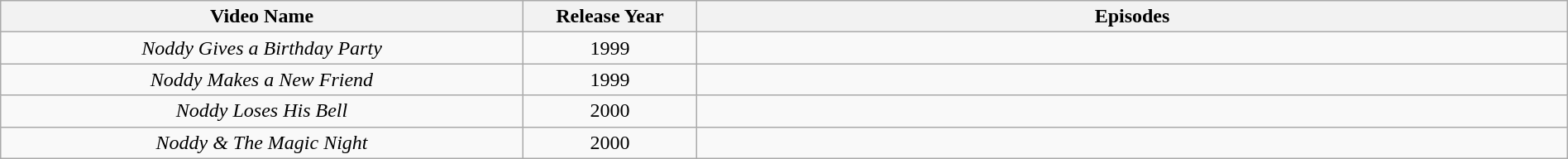<table class="wikitable" style="text-align:center; width:100%;">
<tr>
<th style="width:30%;">Video Name</th>
<th style="width:10%;">Release Year</th>
<th style="width:50%;">Episodes</th>
</tr>
<tr>
<td><em>Noddy Gives a Birthday Party</em></td>
<td>1999</td>
<td></td>
</tr>
<tr>
<td><em>Noddy Makes a New Friend</em></td>
<td>1999</td>
<td></td>
</tr>
<tr>
<td><em>Noddy Loses His Bell</em></td>
<td>2000</td>
<td></td>
</tr>
<tr>
<td><em>Noddy & The Magic Night</em></td>
<td>2000</td>
<td></td>
</tr>
</table>
